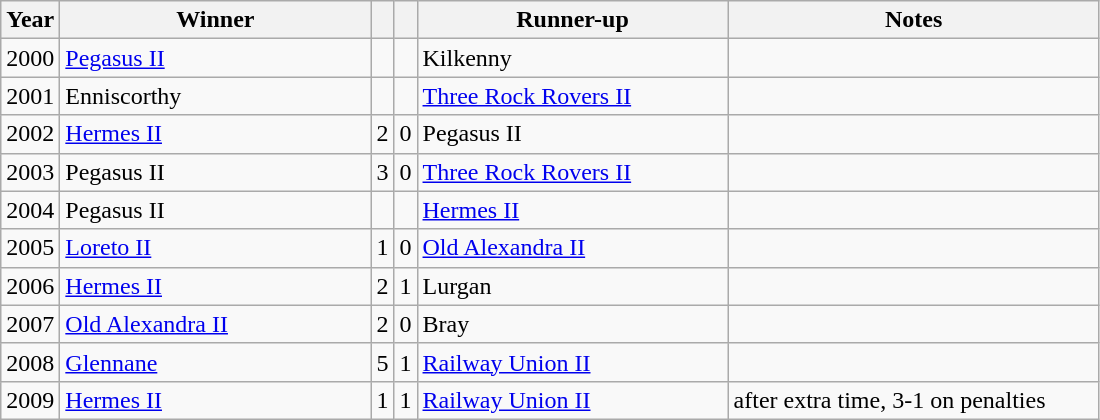<table class="wikitable">
<tr>
<th>Year</th>
<th>Winner</th>
<th></th>
<th></th>
<th>Runner-up</th>
<th>Notes</th>
</tr>
<tr>
<td align="center">2000</td>
<td width=200><a href='#'>Pegasus II</a></td>
<td align="center"></td>
<td align="center"></td>
<td width=200>Kilkenny</td>
<td width=240></td>
</tr>
<tr>
<td align="center">2001</td>
<td>Enniscorthy</td>
<td align="center"></td>
<td align="center"></td>
<td><a href='#'>Three Rock Rovers II</a></td>
<td></td>
</tr>
<tr>
<td align="center">2002</td>
<td><a href='#'>Hermes II</a></td>
<td align="center">2</td>
<td align="center">0</td>
<td>Pegasus II</td>
<td></td>
</tr>
<tr>
<td align="center">2003</td>
<td>Pegasus II</td>
<td align="center">3</td>
<td align="center">0</td>
<td><a href='#'>Three Rock Rovers II</a></td>
<td></td>
</tr>
<tr>
<td align="center">2004</td>
<td>Pegasus II</td>
<td align="center"></td>
<td align="center"></td>
<td><a href='#'>Hermes II</a></td>
<td></td>
</tr>
<tr>
<td align="center">2005</td>
<td><a href='#'>Loreto II</a></td>
<td align="center">1</td>
<td align="center">0</td>
<td><a href='#'>Old Alexandra II</a></td>
<td></td>
</tr>
<tr>
<td align="center">2006</td>
<td><a href='#'>Hermes II</a></td>
<td align="center">2</td>
<td align="center">1</td>
<td>Lurgan</td>
<td></td>
</tr>
<tr>
<td align="center">2007</td>
<td><a href='#'>Old Alexandra II</a></td>
<td align="center">2</td>
<td align="center">0</td>
<td>Bray</td>
<td></td>
</tr>
<tr>
<td align="center">2008</td>
<td><a href='#'>Glennane</a></td>
<td align="center">5</td>
<td align="center">1</td>
<td><a href='#'>Railway Union II</a></td>
<td></td>
</tr>
<tr>
<td align="center">2009</td>
<td><a href='#'>Hermes II</a></td>
<td align="center">1</td>
<td align="center">1</td>
<td><a href='#'>Railway Union II</a></td>
<td>after extra time, 3-1 on penalties</td>
</tr>
</table>
